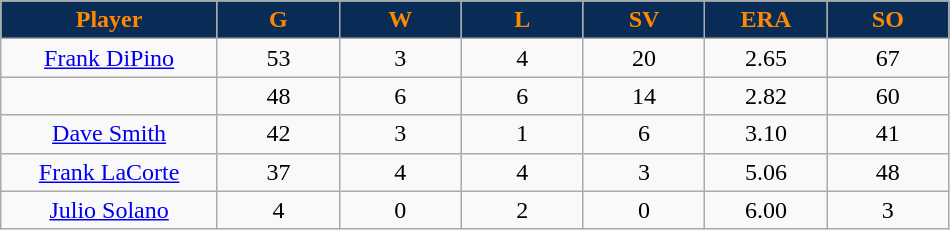<table class="wikitable sortable">
<tr>
<th style="background:#092c57;color:#FF8800;" width="16%">Player</th>
<th style="background:#092c57;color:#FF8800;" width="9%">G</th>
<th style="background:#092c57;color:#FF8800;" width="9%">W</th>
<th style="background:#092c57;color:#FF8800;" width="9%">L</th>
<th style="background:#092c57;color:#FF8800;" width="9%">SV</th>
<th style="background:#092c57;color:#FF8800;" width="9%">ERA</th>
<th style="background:#092c57;color:#FF8800;" width="9%">SO</th>
</tr>
<tr align="center">
<td><a href='#'>Frank DiPino</a></td>
<td>53</td>
<td>3</td>
<td>4</td>
<td>20</td>
<td>2.65</td>
<td>67</td>
</tr>
<tr align=center>
<td></td>
<td>48</td>
<td>6</td>
<td>6</td>
<td>14</td>
<td>2.82</td>
<td>60</td>
</tr>
<tr align="center">
<td><a href='#'>Dave Smith</a></td>
<td>42</td>
<td>3</td>
<td>1</td>
<td>6</td>
<td>3.10</td>
<td>41</td>
</tr>
<tr align=center>
<td><a href='#'>Frank LaCorte</a></td>
<td>37</td>
<td>4</td>
<td>4</td>
<td>3</td>
<td>5.06</td>
<td>48</td>
</tr>
<tr align=center>
<td><a href='#'>Julio Solano</a></td>
<td>4</td>
<td>0</td>
<td>2</td>
<td>0</td>
<td>6.00</td>
<td>3</td>
</tr>
</table>
